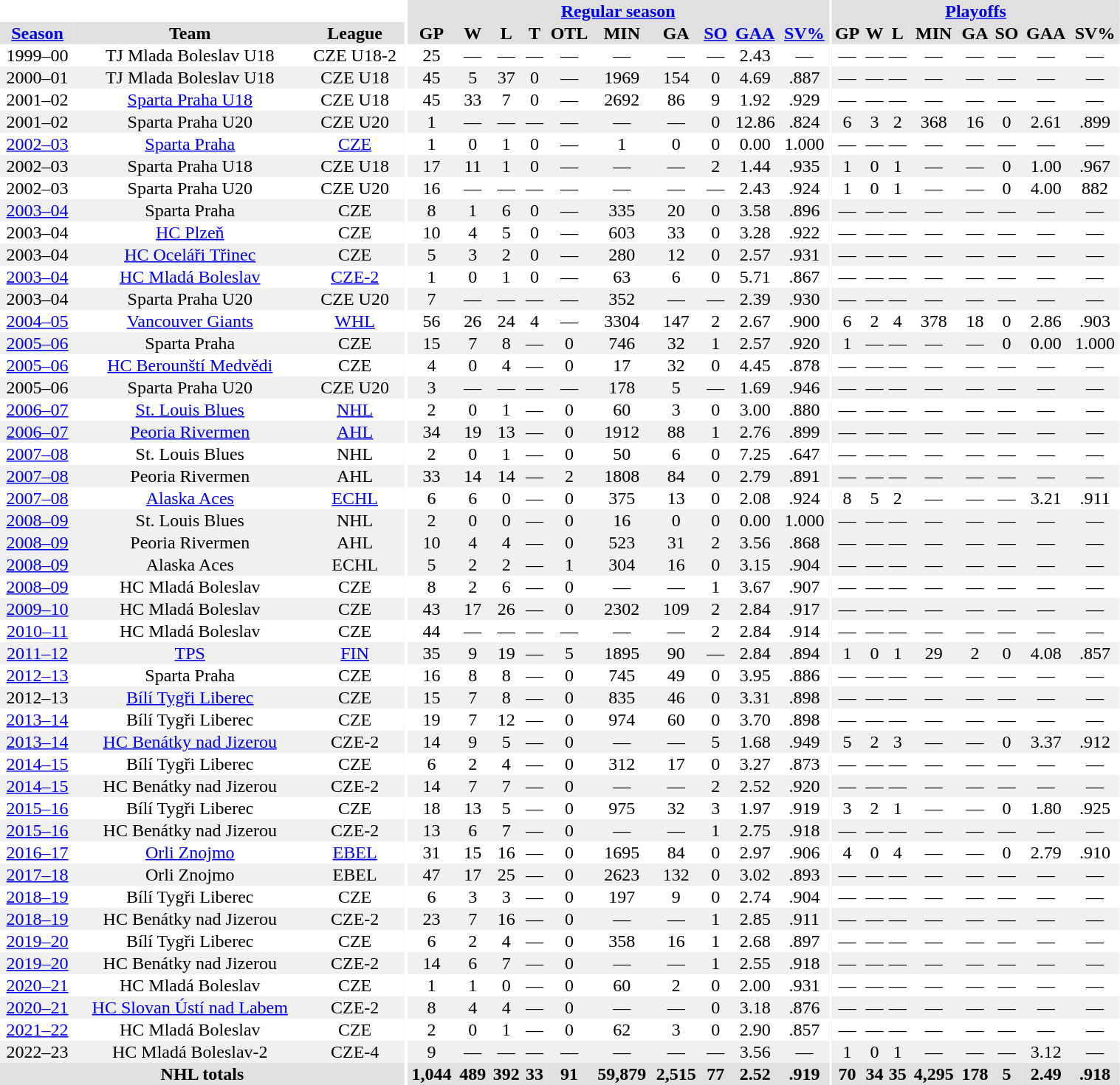<table border="0" cellpadding="1" cellspacing="0" style="width:80%; text-align:center;">
<tr bgcolor="#e0e0e0">
<th colspan="3" bgcolor="#ffffff"></th>
<th rowspan="99" bgcolor="#ffffff"></th>
<th colspan="10" bgcolor="#e0e0e0"><a href='#'>Regular season</a></th>
<th rowspan="99" bgcolor="#ffffff"></th>
<th colspan="8" bgcolor="#e0e0e0"><a href='#'>Playoffs</a></th>
</tr>
<tr bgcolor="#e0e0e0">
<th><a href='#'>Season</a></th>
<th>Team</th>
<th>League</th>
<th>GP</th>
<th>W</th>
<th>L</th>
<th>T</th>
<th>OTL</th>
<th>MIN</th>
<th>GA</th>
<th><a href='#'>SO</a></th>
<th><a href='#'>GAA</a></th>
<th><a href='#'>SV%</a></th>
<th>GP</th>
<th>W</th>
<th>L</th>
<th>MIN</th>
<th>GA</th>
<th>SO</th>
<th>GAA</th>
<th>SV%</th>
</tr>
<tr>
<td>1999–00</td>
<td>TJ Mlada Boleslav U18</td>
<td>CZE U18-2</td>
<td>25</td>
<td>—</td>
<td>—</td>
<td>—</td>
<td>—</td>
<td>—</td>
<td>—</td>
<td>—</td>
<td>2.43</td>
<td>—</td>
<td>—</td>
<td>—</td>
<td>—</td>
<td>—</td>
<td>—</td>
<td>—</td>
<td>—</td>
<td>—</td>
</tr>
<tr bgcolor="#f0f0f0">
<td>2000–01</td>
<td>TJ Mlada Boleslav U18</td>
<td>CZE U18</td>
<td>45</td>
<td>5</td>
<td>37</td>
<td>0</td>
<td>—</td>
<td>1969</td>
<td>154</td>
<td>0</td>
<td>4.69</td>
<td>.887</td>
<td>—</td>
<td>—</td>
<td>—</td>
<td>—</td>
<td>—</td>
<td>—</td>
<td>—</td>
<td>—</td>
</tr>
<tr>
<td>2001–02</td>
<td><a href='#'>Sparta Praha U18</a></td>
<td>CZE U18</td>
<td>45</td>
<td>33</td>
<td>7</td>
<td>0</td>
<td>—</td>
<td>2692</td>
<td>86</td>
<td>9</td>
<td>1.92</td>
<td>.929</td>
<td>—</td>
<td>—</td>
<td>—</td>
<td>—</td>
<td>—</td>
<td>—</td>
<td>—</td>
<td>—</td>
</tr>
<tr bgcolor="#f0f0f0">
<td>2001–02</td>
<td>Sparta Praha U20</td>
<td>CZE U20</td>
<td>1</td>
<td>—</td>
<td>—</td>
<td>—</td>
<td>—</td>
<td>—</td>
<td>—</td>
<td>0</td>
<td>12.86</td>
<td>.824</td>
<td>6</td>
<td>3</td>
<td>2</td>
<td>368</td>
<td>16</td>
<td>0</td>
<td>2.61</td>
<td>.899</td>
</tr>
<tr>
<td><a href='#'>2002–03</a></td>
<td><a href='#'>Sparta Praha</a></td>
<td><a href='#'>CZE</a></td>
<td>1</td>
<td>0</td>
<td>1</td>
<td>0</td>
<td>—</td>
<td>1</td>
<td>0</td>
<td>0</td>
<td>0.00</td>
<td>1.000</td>
<td>—</td>
<td>—</td>
<td>—</td>
<td>—</td>
<td>—</td>
<td>—</td>
<td>—</td>
<td>—</td>
</tr>
<tr bgcolor="#f0f0f0">
<td>2002–03</td>
<td>Sparta Praha U18</td>
<td>CZE U18</td>
<td>17</td>
<td>11</td>
<td>1</td>
<td>0</td>
<td>—</td>
<td>—</td>
<td>—</td>
<td>2</td>
<td>1.44</td>
<td>.935</td>
<td>1</td>
<td>0</td>
<td>1</td>
<td>—</td>
<td>—</td>
<td>0</td>
<td>1.00</td>
<td>.967</td>
</tr>
<tr>
<td>2002–03</td>
<td>Sparta Praha U20</td>
<td>CZE U20</td>
<td>16</td>
<td>—</td>
<td>—</td>
<td>—</td>
<td>—</td>
<td>—</td>
<td>—</td>
<td>—</td>
<td>2.43</td>
<td>.924</td>
<td>1</td>
<td>0</td>
<td>1</td>
<td>—</td>
<td>—</td>
<td>0</td>
<td>4.00</td>
<td>882</td>
</tr>
<tr bgcolor="#f0f0f0">
<td><a href='#'>2003–04</a></td>
<td>Sparta Praha</td>
<td>CZE</td>
<td>8</td>
<td>1</td>
<td>6</td>
<td>0</td>
<td>—</td>
<td>335</td>
<td>20</td>
<td>0</td>
<td>3.58</td>
<td>.896</td>
<td>—</td>
<td>—</td>
<td>—</td>
<td>—</td>
<td>—</td>
<td>—</td>
<td>—</td>
<td>—</td>
</tr>
<tr>
<td>2003–04</td>
<td><a href='#'>HC Plzeň</a></td>
<td>CZE</td>
<td>10</td>
<td>4</td>
<td>5</td>
<td>0</td>
<td>—</td>
<td>603</td>
<td>33</td>
<td>0</td>
<td>3.28</td>
<td>.922</td>
<td>—</td>
<td>—</td>
<td>—</td>
<td>—</td>
<td>—</td>
<td>—</td>
<td>—</td>
<td>—</td>
</tr>
<tr bgcolor="#f0f0f0">
<td>2003–04</td>
<td><a href='#'>HC Oceláři Třinec</a></td>
<td>CZE</td>
<td>5</td>
<td>3</td>
<td>2</td>
<td>0</td>
<td>—</td>
<td>280</td>
<td>12</td>
<td>0</td>
<td>2.57</td>
<td>.931</td>
<td>—</td>
<td>—</td>
<td>—</td>
<td>—</td>
<td>—</td>
<td>—</td>
<td>—</td>
<td>—</td>
</tr>
<tr>
<td><a href='#'>2003–04</a></td>
<td><a href='#'>HC Mladá Boleslav</a></td>
<td><a href='#'>CZE-2</a></td>
<td>1</td>
<td>0</td>
<td>1</td>
<td>0</td>
<td>—</td>
<td>63</td>
<td>6</td>
<td>0</td>
<td>5.71</td>
<td>.867</td>
<td>—</td>
<td>—</td>
<td>—</td>
<td>—</td>
<td>—</td>
<td>—</td>
<td>—</td>
<td>—</td>
</tr>
<tr bgcolor="#f0f0f0">
<td>2003–04</td>
<td>Sparta Praha U20</td>
<td>CZE U20</td>
<td>7</td>
<td>—</td>
<td>—</td>
<td>—</td>
<td>—</td>
<td>352</td>
<td>—</td>
<td>—</td>
<td>2.39</td>
<td>.930</td>
<td>—</td>
<td>—</td>
<td>—</td>
<td>—</td>
<td>—</td>
<td>—</td>
<td>—</td>
<td>—</td>
</tr>
<tr>
<td><a href='#'>2004–05</a></td>
<td><a href='#'>Vancouver Giants</a></td>
<td><a href='#'>WHL</a></td>
<td>56</td>
<td>26</td>
<td>24</td>
<td>4</td>
<td>—</td>
<td>3304</td>
<td>147</td>
<td>2</td>
<td>2.67</td>
<td>.900</td>
<td>6</td>
<td>2</td>
<td>4</td>
<td>378</td>
<td>18</td>
<td>0</td>
<td>2.86</td>
<td>.903</td>
</tr>
<tr bgcolor="#f0f0f0">
<td><a href='#'>2005–06</a></td>
<td>Sparta Praha</td>
<td>CZE</td>
<td>15</td>
<td>7</td>
<td>8</td>
<td>—</td>
<td>0</td>
<td>746</td>
<td>32</td>
<td>1</td>
<td>2.57</td>
<td>.920</td>
<td>1</td>
<td>—</td>
<td>—</td>
<td>—</td>
<td>—</td>
<td>0</td>
<td>0.00</td>
<td>1.000</td>
</tr>
<tr>
<td><a href='#'>2005–06</a></td>
<td><a href='#'>HC Berounští Medvědi</a></td>
<td>CZE</td>
<td>4</td>
<td>0</td>
<td>4</td>
<td>—</td>
<td>0</td>
<td>17</td>
<td>32</td>
<td>0</td>
<td>4.45</td>
<td>.878</td>
<td>—</td>
<td>—</td>
<td>—</td>
<td>—</td>
<td>—</td>
<td>—</td>
<td>—</td>
<td>—</td>
</tr>
<tr bgcolor="#f0f0f0">
<td>2005–06</td>
<td>Sparta Praha U20</td>
<td>CZE U20</td>
<td>3</td>
<td>—</td>
<td>—</td>
<td>—</td>
<td>—</td>
<td>178</td>
<td>5</td>
<td>—</td>
<td>1.69</td>
<td>.946</td>
<td>—</td>
<td>—</td>
<td>—</td>
<td>—</td>
<td>—</td>
<td>—</td>
<td>—</td>
<td>—</td>
</tr>
<tr>
<td><a href='#'>2006–07</a></td>
<td><a href='#'>St. Louis Blues</a></td>
<td><a href='#'>NHL</a></td>
<td>2</td>
<td>0</td>
<td>1</td>
<td>—</td>
<td>0</td>
<td>60</td>
<td>3</td>
<td>0</td>
<td>3.00</td>
<td>.880</td>
<td>—</td>
<td>—</td>
<td>—</td>
<td>—</td>
<td>—</td>
<td>—</td>
<td>—</td>
<td>—</td>
</tr>
<tr bgcolor="#f0f0f0">
<td><a href='#'>2006–07</a></td>
<td><a href='#'>Peoria Rivermen</a></td>
<td><a href='#'>AHL</a></td>
<td>34</td>
<td>19</td>
<td>13</td>
<td>—</td>
<td>0</td>
<td>1912</td>
<td>88</td>
<td>1</td>
<td>2.76</td>
<td>.899</td>
<td>—</td>
<td>—</td>
<td>—</td>
<td>—</td>
<td>—</td>
<td>—</td>
<td>—</td>
<td>—</td>
</tr>
<tr>
<td><a href='#'>2007–08</a></td>
<td>St. Louis Blues</td>
<td>NHL</td>
<td>2</td>
<td>0</td>
<td>1</td>
<td>—</td>
<td>0</td>
<td>50</td>
<td>6</td>
<td>0</td>
<td>7.25</td>
<td>.647</td>
<td>—</td>
<td>—</td>
<td>—</td>
<td>—</td>
<td>—</td>
<td>—</td>
<td>—</td>
<td>—</td>
</tr>
<tr bgcolor="#f0f0f0">
<td><a href='#'>2007–08</a></td>
<td>Peoria Rivermen</td>
<td>AHL</td>
<td>33</td>
<td>14</td>
<td>14</td>
<td>—</td>
<td>2</td>
<td>1808</td>
<td>84</td>
<td>0</td>
<td>2.79</td>
<td>.891</td>
<td>—</td>
<td>—</td>
<td>—</td>
<td>—</td>
<td>—</td>
<td>—</td>
<td>—</td>
<td>—</td>
</tr>
<tr>
<td><a href='#'>2007–08</a></td>
<td><a href='#'>Alaska Aces</a></td>
<td><a href='#'>ECHL</a></td>
<td>6</td>
<td>6</td>
<td>0</td>
<td>—</td>
<td>0</td>
<td>375</td>
<td>13</td>
<td>0</td>
<td>2.08</td>
<td>.924</td>
<td>8</td>
<td>5</td>
<td>2</td>
<td>—</td>
<td>—</td>
<td>—</td>
<td>3.21</td>
<td>.911</td>
</tr>
<tr bgcolor="#f0f0f0">
<td><a href='#'>2008–09</a></td>
<td>St. Louis Blues</td>
<td>NHL</td>
<td>2</td>
<td>0</td>
<td>0</td>
<td>—</td>
<td>0</td>
<td>16</td>
<td>0</td>
<td>0</td>
<td>0.00</td>
<td>1.000</td>
<td>—</td>
<td>—</td>
<td>—</td>
<td>—</td>
<td>—</td>
<td>—</td>
<td>—</td>
<td>—</td>
</tr>
<tr bgcolor="#f0f0f0">
<td><a href='#'>2008–09</a></td>
<td>Peoria Rivermen</td>
<td>AHL</td>
<td>10</td>
<td>4</td>
<td>4</td>
<td>—</td>
<td>0</td>
<td>523</td>
<td>31</td>
<td>2</td>
<td>3.56</td>
<td>.868</td>
<td>—</td>
<td>—</td>
<td>—</td>
<td>—</td>
<td>—</td>
<td>—</td>
<td>—</td>
<td>—</td>
</tr>
<tr bgcolor="#f0f0f0">
<td><a href='#'>2008–09</a></td>
<td>Alaska Aces</td>
<td>ECHL</td>
<td>5</td>
<td>2</td>
<td>2</td>
<td>—</td>
<td>1</td>
<td>304</td>
<td>16</td>
<td>0</td>
<td>3.15</td>
<td>.904</td>
<td>—</td>
<td>—</td>
<td>—</td>
<td>—</td>
<td>—</td>
<td>—</td>
<td>—</td>
<td>—</td>
</tr>
<tr>
<td><a href='#'>2008–09</a></td>
<td>HC Mladá Boleslav</td>
<td>CZE</td>
<td>8</td>
<td>2</td>
<td>6</td>
<td>—</td>
<td>0</td>
<td>—</td>
<td>—</td>
<td>1</td>
<td>3.67</td>
<td>.907</td>
<td>—</td>
<td>—</td>
<td>—</td>
<td>—</td>
<td>—</td>
<td>—</td>
<td>—</td>
<td>—</td>
</tr>
<tr bgcolor="#f0f0f0">
<td><a href='#'>2009–10</a></td>
<td>HC Mladá Boleslav</td>
<td>CZE</td>
<td>43</td>
<td>17</td>
<td>26</td>
<td>—</td>
<td>0</td>
<td>2302</td>
<td>109</td>
<td>2</td>
<td>2.84</td>
<td>.917</td>
<td>—</td>
<td>—</td>
<td>—</td>
<td>—</td>
<td>—</td>
<td>—</td>
<td>—</td>
<td>—</td>
</tr>
<tr>
<td><a href='#'>2010–11</a></td>
<td>HC Mladá Boleslav</td>
<td>CZE</td>
<td>44</td>
<td>—</td>
<td>—</td>
<td>—</td>
<td>—</td>
<td>—</td>
<td>—</td>
<td>2</td>
<td>2.84</td>
<td>.914</td>
<td>—</td>
<td>—</td>
<td>—</td>
<td>—</td>
<td>—</td>
<td>—</td>
<td>—</td>
<td>—</td>
</tr>
<tr bgcolor="#f0f0f0">
<td><a href='#'>2011–12</a></td>
<td><a href='#'>TPS</a></td>
<td><a href='#'>FIN</a></td>
<td>35</td>
<td>9</td>
<td>19</td>
<td>—</td>
<td>5</td>
<td>1895</td>
<td>90</td>
<td>—</td>
<td>2.84</td>
<td>.894</td>
<td>1</td>
<td>0</td>
<td>1</td>
<td>29</td>
<td>2</td>
<td>0</td>
<td>4.08</td>
<td>.857</td>
</tr>
<tr>
<td><a href='#'>2012–13</a></td>
<td>Sparta Praha</td>
<td>CZE</td>
<td>16</td>
<td>8</td>
<td>8</td>
<td>—</td>
<td>0</td>
<td>745</td>
<td>49</td>
<td>0</td>
<td>3.95</td>
<td>.886</td>
<td>—</td>
<td>—</td>
<td>—</td>
<td>—</td>
<td>—</td>
<td>—</td>
<td>—</td>
<td>—</td>
</tr>
<tr bgcolor="#f0f0f0">
<td>2012–13</td>
<td><a href='#'>Bílí Tygři Liberec</a></td>
<td>CZE</td>
<td>15</td>
<td>7</td>
<td>8</td>
<td>—</td>
<td>0</td>
<td>835</td>
<td>46</td>
<td>0</td>
<td>3.31</td>
<td>.898</td>
<td>—</td>
<td>—</td>
<td>—</td>
<td>—</td>
<td>—</td>
<td>—</td>
<td>—</td>
<td>—</td>
</tr>
<tr>
<td><a href='#'>2013–14</a></td>
<td>Bílí Tygři Liberec</td>
<td>CZE</td>
<td>19</td>
<td>7</td>
<td>12</td>
<td>—</td>
<td>0</td>
<td>974</td>
<td>60</td>
<td>0</td>
<td>3.70</td>
<td>.898</td>
<td>—</td>
<td>—</td>
<td>—</td>
<td>—</td>
<td>—</td>
<td>—</td>
<td>—</td>
<td>—</td>
</tr>
<tr bgcolor="#f0f0f0">
<td><a href='#'>2013–14</a></td>
<td><a href='#'>HC Benátky nad Jizerou</a></td>
<td>CZE-2</td>
<td>14</td>
<td>9</td>
<td>5</td>
<td>—</td>
<td>0</td>
<td>—</td>
<td>—</td>
<td>5</td>
<td>1.68</td>
<td>.949</td>
<td>5</td>
<td>2</td>
<td>3</td>
<td>—</td>
<td>—</td>
<td>0</td>
<td>3.37</td>
<td>.912</td>
</tr>
<tr>
<td><a href='#'>2014–15</a></td>
<td>Bílí Tygři Liberec</td>
<td>CZE</td>
<td>6</td>
<td>2</td>
<td>4</td>
<td>—</td>
<td>0</td>
<td>312</td>
<td>17</td>
<td>0</td>
<td>3.27</td>
<td>.873</td>
<td>—</td>
<td>—</td>
<td>—</td>
<td>—</td>
<td>—</td>
<td>—</td>
<td>—</td>
<td>—</td>
</tr>
<tr bgcolor="#f0f0f0">
<td><a href='#'>2014–15</a></td>
<td>HC Benátky nad Jizerou</td>
<td>CZE-2</td>
<td>14</td>
<td>7</td>
<td>7</td>
<td>—</td>
<td>0</td>
<td>—</td>
<td>—</td>
<td>2</td>
<td>2.52</td>
<td>.920</td>
<td>—</td>
<td>—</td>
<td>—</td>
<td>—</td>
<td>—</td>
<td>—</td>
<td>—</td>
<td>—</td>
</tr>
<tr>
<td><a href='#'>2015–16</a></td>
<td>Bílí Tygři Liberec</td>
<td>CZE</td>
<td>18</td>
<td>13</td>
<td>5</td>
<td>—</td>
<td>0</td>
<td>975</td>
<td>32</td>
<td>3</td>
<td>1.97</td>
<td>.919</td>
<td>3</td>
<td>2</td>
<td>1</td>
<td>—</td>
<td>—</td>
<td>0</td>
<td>1.80</td>
<td>.925</td>
</tr>
<tr bgcolor="#f0f0f0">
<td><a href='#'>2015–16</a></td>
<td>HC Benátky nad Jizerou</td>
<td>CZE-2</td>
<td>13</td>
<td>6</td>
<td>7</td>
<td>—</td>
<td>0</td>
<td>—</td>
<td>—</td>
<td>1</td>
<td>2.75</td>
<td>.918</td>
<td>—</td>
<td>—</td>
<td>—</td>
<td>—</td>
<td>—</td>
<td>—</td>
<td>—</td>
<td>—</td>
</tr>
<tr>
<td><a href='#'>2016–17</a></td>
<td><a href='#'>Orli Znojmo</a></td>
<td><a href='#'>EBEL</a></td>
<td>31</td>
<td>15</td>
<td>16</td>
<td>—</td>
<td>0</td>
<td>1695</td>
<td>84</td>
<td>0</td>
<td>2.97</td>
<td>.906</td>
<td>4</td>
<td>0</td>
<td>4</td>
<td>—</td>
<td>—</td>
<td>0</td>
<td>2.79</td>
<td>.910</td>
</tr>
<tr bgcolor="#f0f0f0">
<td><a href='#'>2017–18</a></td>
<td>Orli Znojmo</td>
<td>EBEL</td>
<td>47</td>
<td>17</td>
<td>25</td>
<td>—</td>
<td>0</td>
<td>2623</td>
<td>132</td>
<td>0</td>
<td>3.02</td>
<td>.893</td>
<td>—</td>
<td>—</td>
<td>—</td>
<td>—</td>
<td>—</td>
<td>—</td>
<td>—</td>
<td>—</td>
</tr>
<tr>
<td><a href='#'>2018–19</a></td>
<td>Bílí Tygři Liberec</td>
<td>CZE</td>
<td>6</td>
<td>3</td>
<td>3</td>
<td>—</td>
<td>0</td>
<td>197</td>
<td>9</td>
<td>0</td>
<td>2.74</td>
<td>.904</td>
<td>—</td>
<td>—</td>
<td>—</td>
<td>—</td>
<td>—</td>
<td>—</td>
<td>—</td>
<td>—</td>
</tr>
<tr bgcolor="#f0f0f0">
<td><a href='#'>2018–19</a></td>
<td>HC Benátky nad Jizerou</td>
<td>CZE-2</td>
<td>23</td>
<td>7</td>
<td>16</td>
<td>—</td>
<td>0</td>
<td>—</td>
<td>—</td>
<td>1</td>
<td>2.85</td>
<td>.911</td>
<td>—</td>
<td>—</td>
<td>—</td>
<td>—</td>
<td>—</td>
<td>—</td>
<td>—</td>
<td>—</td>
</tr>
<tr>
<td><a href='#'>2019–20</a></td>
<td>Bílí Tygři Liberec</td>
<td>CZE</td>
<td>6</td>
<td>2</td>
<td>4</td>
<td>—</td>
<td>0</td>
<td>358</td>
<td>16</td>
<td>1</td>
<td>2.68</td>
<td>.897</td>
<td>—</td>
<td>—</td>
<td>—</td>
<td>—</td>
<td>—</td>
<td>—</td>
<td>—</td>
<td>—</td>
</tr>
<tr bgcolor="#f0f0f0">
<td><a href='#'>2019–20</a></td>
<td>HC Benátky nad Jizerou</td>
<td>CZE-2</td>
<td>14</td>
<td>6</td>
<td>7</td>
<td>—</td>
<td>0</td>
<td>—</td>
<td>—</td>
<td>1</td>
<td>2.55</td>
<td>.918</td>
<td>—</td>
<td>—</td>
<td>—</td>
<td>—</td>
<td>—</td>
<td>—</td>
<td>—</td>
<td>—</td>
</tr>
<tr>
<td><a href='#'>2020–21</a></td>
<td>HC Mladá Boleslav</td>
<td>CZE</td>
<td>1</td>
<td>1</td>
<td>0</td>
<td>—</td>
<td>0</td>
<td>60</td>
<td>2</td>
<td>0</td>
<td>2.00</td>
<td>.931</td>
<td>—</td>
<td>—</td>
<td>—</td>
<td>—</td>
<td>—</td>
<td>—</td>
<td>—</td>
<td>—</td>
</tr>
<tr bgcolor="#f0f0f0">
<td><a href='#'>2020–21</a></td>
<td><a href='#'>HC Slovan Ústí nad Labem</a></td>
<td>CZE-2</td>
<td>8</td>
<td>4</td>
<td>4</td>
<td>—</td>
<td>0</td>
<td>—</td>
<td>—</td>
<td>0</td>
<td>3.18</td>
<td>.876</td>
<td>—</td>
<td>—</td>
<td>—</td>
<td>—</td>
<td>—</td>
<td>—</td>
<td>—</td>
<td>—</td>
</tr>
<tr>
<td><a href='#'>2021–22</a></td>
<td>HC Mladá Boleslav</td>
<td>CZE</td>
<td>2</td>
<td>0</td>
<td>1</td>
<td>—</td>
<td>0</td>
<td>62</td>
<td>3</td>
<td>0</td>
<td>2.90</td>
<td>.857</td>
<td>—</td>
<td>—</td>
<td>—</td>
<td>—</td>
<td>—</td>
<td>—</td>
<td>—</td>
<td>—</td>
</tr>
<tr bgcolor="#f0f0f0">
<td>2022–23</td>
<td>HC Mladá Boleslav-2</td>
<td>CZE-4</td>
<td>9</td>
<td>—</td>
<td>—</td>
<td>—</td>
<td>—</td>
<td>—</td>
<td>—</td>
<td>—</td>
<td>3.56</td>
<td>—</td>
<td>1</td>
<td>0</td>
<td>1</td>
<td>—</td>
<td>—</td>
<td>—</td>
<td>3.12</td>
<td>—</td>
</tr>
<tr bgcolor="#e0e0e0">
<th colspan="3">NHL totals</th>
<th>1,044</th>
<th>489</th>
<th>392</th>
<th>33</th>
<th>91</th>
<th>59,879</th>
<th>2,515</th>
<th>77</th>
<th>2.52</th>
<th>.919</th>
<th>70</th>
<th>34</th>
<th>35</th>
<th>4,295</th>
<th>178</th>
<th>5</th>
<th>2.49</th>
<th>.918</th>
</tr>
</table>
